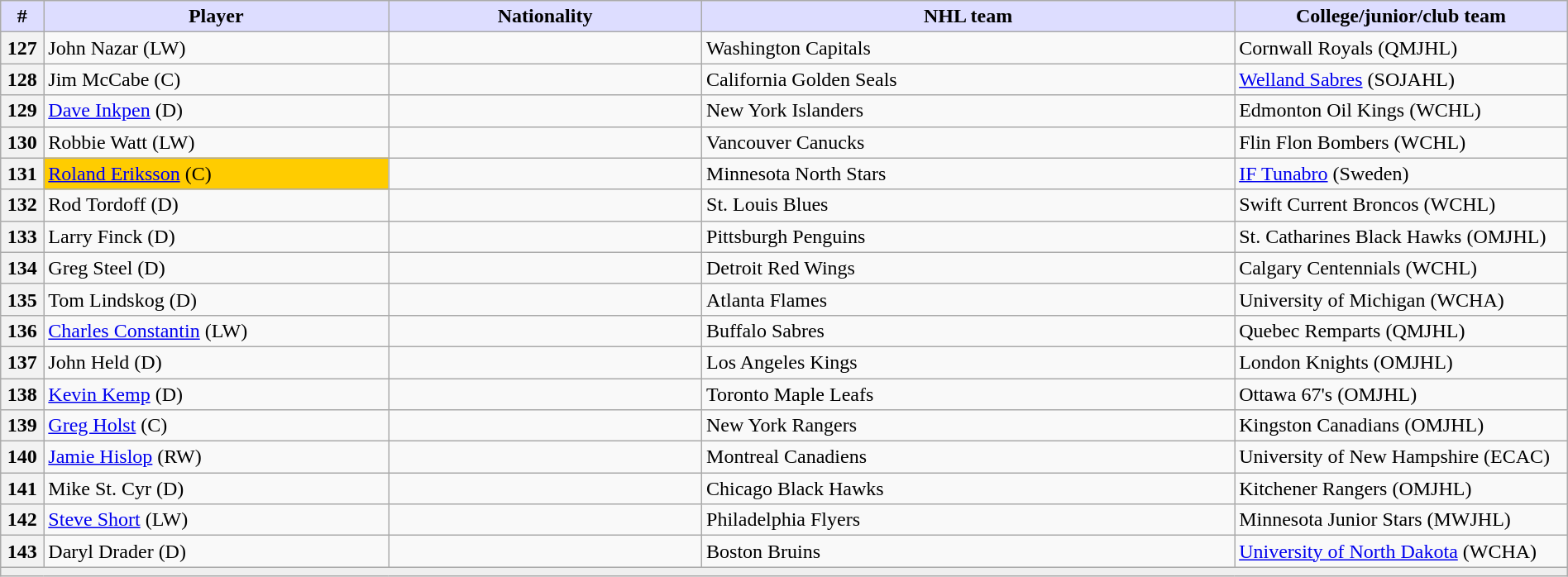<table class="wikitable" style="width: 100%">
<tr>
<th style="background:#ddf; width:2.75%;">#</th>
<th style="background:#ddf; width:22.0%;">Player</th>
<th style="background:#ddf; width:20.0%;">Nationality</th>
<th style="background:#ddf; width:34.0%;">NHL team</th>
<th style="background:#ddf; width:100.0%;">College/junior/club team</th>
</tr>
<tr>
<th>127</th>
<td>John Nazar (LW)</td>
<td></td>
<td>Washington Capitals</td>
<td>Cornwall Royals (QMJHL)</td>
</tr>
<tr>
<th>128</th>
<td>Jim McCabe (C)</td>
<td></td>
<td>California Golden Seals</td>
<td><a href='#'>Welland Sabres</a> (SOJAHL)</td>
</tr>
<tr>
<th>129</th>
<td><a href='#'>Dave Inkpen</a> (D)</td>
<td></td>
<td>New York Islanders</td>
<td>Edmonton Oil Kings (WCHL)</td>
</tr>
<tr>
<th>130</th>
<td>Robbie Watt (LW)</td>
<td></td>
<td>Vancouver Canucks</td>
<td>Flin Flon Bombers (WCHL)</td>
</tr>
<tr>
<th>131</th>
<td style="background:#FFCC00"><a href='#'>Roland Eriksson</a> (C)</td>
<td></td>
<td>Minnesota North Stars</td>
<td><a href='#'>IF Tunabro</a> (Sweden)</td>
</tr>
<tr>
<th>132</th>
<td>Rod Tordoff (D)</td>
<td></td>
<td>St. Louis Blues</td>
<td>Swift Current Broncos (WCHL)</td>
</tr>
<tr>
<th>133</th>
<td>Larry Finck (D)</td>
<td></td>
<td>Pittsburgh Penguins</td>
<td>St. Catharines Black Hawks (OMJHL)</td>
</tr>
<tr>
<th>134</th>
<td>Greg Steel (D)</td>
<td></td>
<td>Detroit Red Wings</td>
<td>Calgary Centennials (WCHL)</td>
</tr>
<tr>
<th>135</th>
<td>Tom Lindskog (D)</td>
<td></td>
<td>Atlanta Flames</td>
<td>University of Michigan (WCHA)</td>
</tr>
<tr>
<th>136</th>
<td><a href='#'>Charles Constantin</a> (LW)</td>
<td></td>
<td>Buffalo Sabres</td>
<td>Quebec Remparts (QMJHL)</td>
</tr>
<tr>
<th>137</th>
<td>John Held (D)</td>
<td></td>
<td>Los Angeles Kings</td>
<td>London Knights (OMJHL)</td>
</tr>
<tr>
<th>138</th>
<td><a href='#'>Kevin Kemp</a> (D)</td>
<td></td>
<td>Toronto Maple Leafs</td>
<td>Ottawa 67's (OMJHL)</td>
</tr>
<tr>
<th>139</th>
<td><a href='#'>Greg Holst</a> (C)</td>
<td></td>
<td>New York Rangers</td>
<td>Kingston Canadians (OMJHL)</td>
</tr>
<tr>
<th>140</th>
<td><a href='#'>Jamie Hislop</a> (RW)</td>
<td></td>
<td>Montreal Canadiens</td>
<td>University of New Hampshire (ECAC)</td>
</tr>
<tr>
<th>141</th>
<td>Mike St. Cyr (D)</td>
<td></td>
<td>Chicago Black Hawks</td>
<td>Kitchener Rangers (OMJHL)</td>
</tr>
<tr>
<th>142</th>
<td><a href='#'>Steve Short</a> (LW)</td>
<td></td>
<td>Philadelphia Flyers</td>
<td>Minnesota Junior Stars (MWJHL)</td>
</tr>
<tr>
<th>143</th>
<td>Daryl Drader (D)</td>
<td></td>
<td>Boston Bruins</td>
<td><a href='#'>University of North Dakota</a> (WCHA)</td>
</tr>
<tr>
<td style="text-align:center; background:#efefef" colspan="6"></td>
</tr>
</table>
